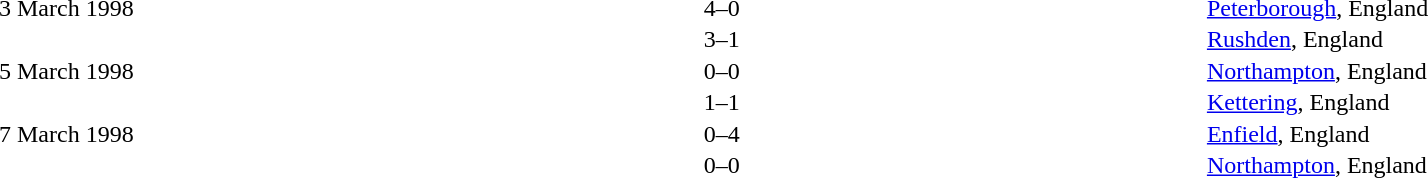<table cellspacing=1 width=85%>
<tr>
<th width=15%></th>
<th width=25%></th>
<th width=10%></th>
<th width=25%></th>
<th width=25%></th>
</tr>
<tr>
<td>3 March 1998</td>
<td align=right></td>
<td align=center>4–0</td>
<td></td>
<td><a href='#'>Peterborough</a>, England</td>
</tr>
<tr>
<td></td>
<td align=right></td>
<td align=center>3–1</td>
<td></td>
<td><a href='#'>Rushden</a>, England</td>
</tr>
<tr>
<td>5 March 1998</td>
<td align=right></td>
<td align=center>0–0</td>
<td></td>
<td><a href='#'>Northampton</a>, England</td>
</tr>
<tr>
<td></td>
<td align=right></td>
<td align=center>1–1</td>
<td></td>
<td><a href='#'>Kettering</a>, England</td>
</tr>
<tr>
<td>7 March 1998</td>
<td align=right></td>
<td align=center>0–4</td>
<td></td>
<td><a href='#'>Enfield</a>, England</td>
</tr>
<tr>
<td></td>
<td align=right></td>
<td align=center>0–0</td>
<td></td>
<td><a href='#'>Northampton</a>, England</td>
</tr>
</table>
